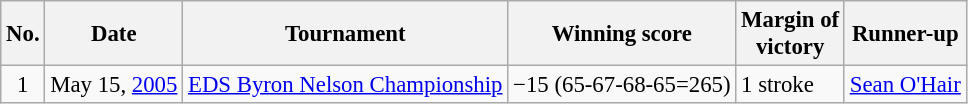<table class="wikitable" style="font-size:95%;">
<tr>
<th>No.</th>
<th>Date</th>
<th>Tournament</th>
<th>Winning score</th>
<th>Margin of<br>victory</th>
<th>Runner-up</th>
</tr>
<tr>
<td align=center>1</td>
<td align=right>May 15, <a href='#'>2005</a></td>
<td><a href='#'>EDS Byron Nelson Championship</a></td>
<td>−15 (65-67-68-65=265)</td>
<td>1 stroke</td>
<td> <a href='#'>Sean O'Hair</a></td>
</tr>
</table>
